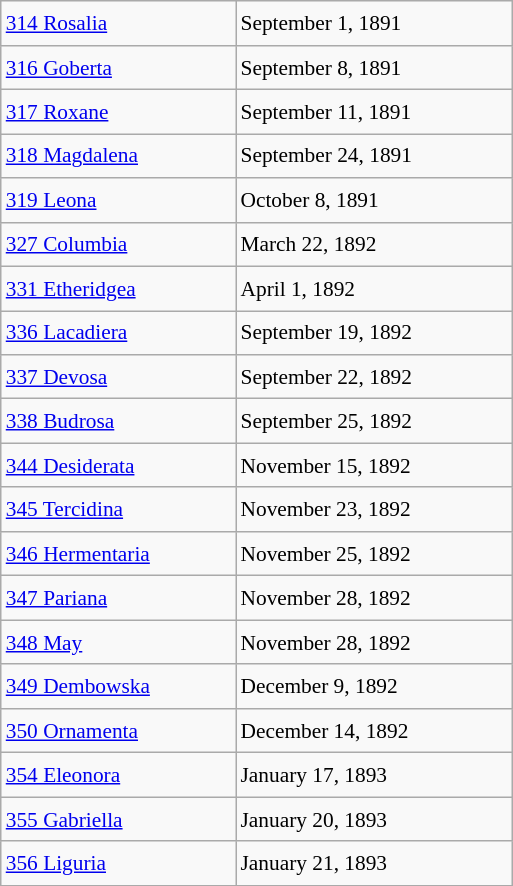<table class="wikitable" style="font-size: 89%; float: left; width: 24em; margin-right: 1em; line-height: 1.6em !important;">
<tr>
<td><a href='#'>314 Rosalia</a></td>
<td>September 1, 1891</td>
</tr>
<tr>
<td><a href='#'>316 Goberta</a></td>
<td>September 8, 1891</td>
</tr>
<tr>
<td><a href='#'>317 Roxane</a></td>
<td>September 11, 1891</td>
</tr>
<tr>
<td><a href='#'>318 Magdalena</a></td>
<td>September 24, 1891</td>
</tr>
<tr>
<td><a href='#'>319 Leona</a></td>
<td>October 8, 1891</td>
</tr>
<tr>
<td><a href='#'>327 Columbia</a></td>
<td>March 22, 1892</td>
</tr>
<tr>
<td><a href='#'>331 Etheridgea</a></td>
<td>April 1, 1892</td>
</tr>
<tr>
<td><a href='#'>336 Lacadiera</a></td>
<td>September 19, 1892</td>
</tr>
<tr>
<td><a href='#'>337 Devosa</a></td>
<td>September 22, 1892</td>
</tr>
<tr>
<td><a href='#'>338 Budrosa</a></td>
<td>September 25, 1892</td>
</tr>
<tr>
<td><a href='#'>344 Desiderata</a></td>
<td>November 15, 1892</td>
</tr>
<tr>
<td><a href='#'>345 Tercidina</a></td>
<td>November 23, 1892</td>
</tr>
<tr>
<td><a href='#'>346 Hermentaria</a></td>
<td>November 25, 1892</td>
</tr>
<tr>
<td><a href='#'>347 Pariana</a></td>
<td>November 28, 1892</td>
</tr>
<tr>
<td><a href='#'>348 May</a></td>
<td>November 28, 1892</td>
</tr>
<tr>
<td><a href='#'>349 Dembowska</a></td>
<td>December 9, 1892</td>
</tr>
<tr>
<td><a href='#'>350 Ornamenta</a></td>
<td>December 14, 1892</td>
</tr>
<tr>
<td><a href='#'>354 Eleonora</a></td>
<td>January 17, 1893</td>
</tr>
<tr>
<td><a href='#'>355 Gabriella</a></td>
<td>January 20, 1893</td>
</tr>
<tr>
<td><a href='#'>356 Liguria</a></td>
<td>January 21, 1893</td>
</tr>
</table>
